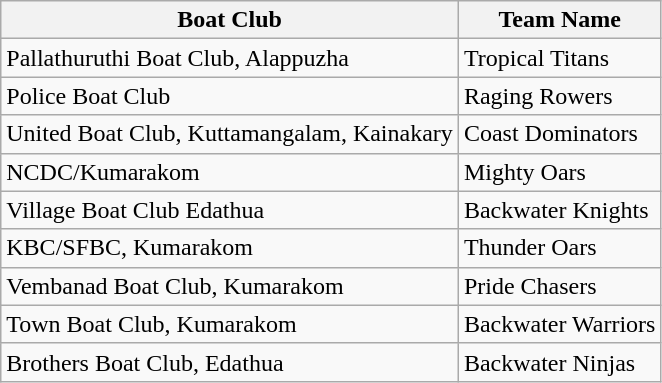<table class="wikitable sortable">
<tr>
<th>Boat Club</th>
<th>Team Name</th>
</tr>
<tr>
<td>Pallathuruthi Boat Club, Alappuzha</td>
<td>Tropical Titans</td>
</tr>
<tr>
<td>Police Boat Club</td>
<td>Raging Rowers</td>
</tr>
<tr>
<td>United Boat Club, Kuttamangalam, Kainakary</td>
<td>Coast Dominators</td>
</tr>
<tr>
<td>NCDC/Kumarakom</td>
<td>Mighty Oars</td>
</tr>
<tr>
<td>Village Boat Club Edathua</td>
<td>Backwater Knights</td>
</tr>
<tr>
<td>KBC/SFBC, Kumarakom</td>
<td>Thunder Oars</td>
</tr>
<tr>
<td>Vembanad Boat Club, Kumarakom</td>
<td>Pride Chasers</td>
</tr>
<tr>
<td>Town Boat Club, Kumarakom</td>
<td>Backwater Warriors</td>
</tr>
<tr>
<td>Brothers Boat Club, Edathua</td>
<td>Backwater Ninjas</td>
</tr>
</table>
